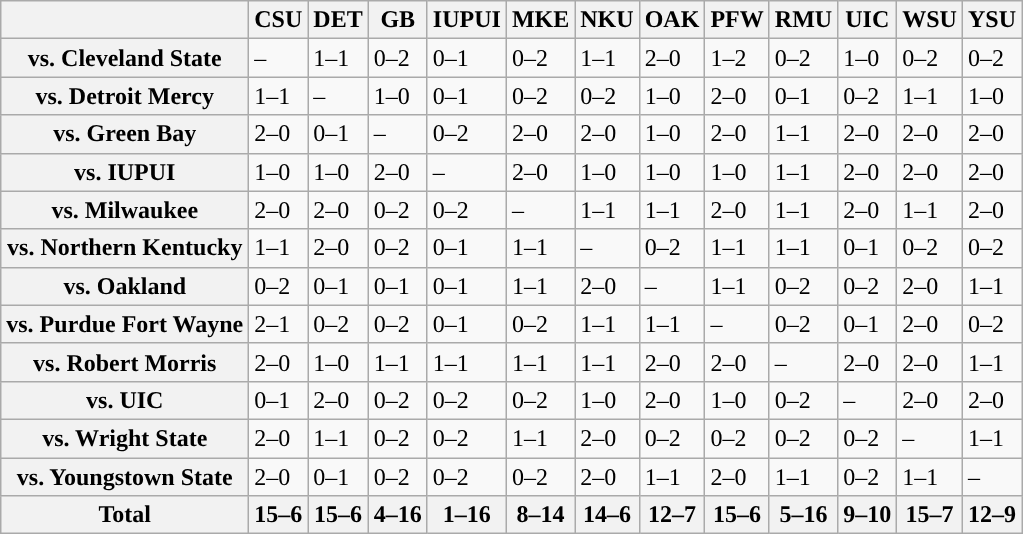<table class="wikitable">
<tr>
<th colspan="1"></th>
<th>CSU</th>
<th>DET</th>
<th>GB</th>
<th>IUPUI</th>
<th>MKE</th>
<th>NKU</th>
<th>OAK</th>
<th>PFW</th>
<th>RMU</th>
<th>UIC</th>
<th>WSU</th>
<th>YSU</th>
</tr>
<tr>
<th>vs. Cleveland State</th>
<td>–</td>
<td>1–1</td>
<td>0–2</td>
<td>0–1</td>
<td>0–2</td>
<td>1–1</td>
<td>2–0</td>
<td>1–2</td>
<td>0–2</td>
<td>1–0</td>
<td>0–2</td>
<td>0–2</td>
</tr>
<tr>
<th>vs. Detroit Mercy</th>
<td>1–1</td>
<td>–</td>
<td>1–0</td>
<td>0–1</td>
<td>0–2</td>
<td>0–2</td>
<td>1–0</td>
<td>2–0</td>
<td>0–1</td>
<td>0–2</td>
<td>1–1</td>
<td>1–0</td>
</tr>
<tr>
<th>vs. Green Bay</th>
<td>2–0</td>
<td>0–1</td>
<td>–</td>
<td>0–2</td>
<td>2–0</td>
<td>2–0</td>
<td>1–0</td>
<td>2–0</td>
<td>1–1</td>
<td>2–0</td>
<td>2–0</td>
<td>2–0</td>
</tr>
<tr>
<th>vs. IUPUI</th>
<td>1–0</td>
<td>1–0</td>
<td>2–0</td>
<td>–</td>
<td>2–0</td>
<td>1–0</td>
<td>1–0</td>
<td>1–0</td>
<td>1–1</td>
<td>2–0</td>
<td>2–0</td>
<td>2–0</td>
</tr>
<tr>
<th>vs. Milwaukee</th>
<td>2–0</td>
<td>2–0</td>
<td>0–2</td>
<td>0–2</td>
<td>–</td>
<td>1–1</td>
<td>1–1</td>
<td>2–0</td>
<td>1–1</td>
<td>2–0</td>
<td>1–1</td>
<td>2–0</td>
</tr>
<tr>
<th>vs. Northern Kentucky</th>
<td>1–1</td>
<td>2–0</td>
<td>0–2</td>
<td>0–1</td>
<td>1–1</td>
<td>–</td>
<td>0–2</td>
<td>1–1</td>
<td>1–1</td>
<td>0–1</td>
<td>0–2</td>
<td>0–2</td>
</tr>
<tr>
<th>vs. Oakland</th>
<td>0–2</td>
<td>0–1</td>
<td>0–1</td>
<td>0–1</td>
<td>1–1</td>
<td>2–0</td>
<td>–</td>
<td>1–1</td>
<td>0–2</td>
<td>0–2</td>
<td>2–0</td>
<td>1–1</td>
</tr>
<tr>
<th>vs. Purdue Fort Wayne</th>
<td>2–1</td>
<td>0–2</td>
<td>0–2</td>
<td>0–1</td>
<td>0–2</td>
<td>1–1</td>
<td>1–1</td>
<td>–</td>
<td>0–2</td>
<td>0–1</td>
<td>2–0</td>
<td>0–2</td>
</tr>
<tr>
<th>vs. Robert Morris</th>
<td>2–0</td>
<td>1–0</td>
<td>1–1</td>
<td>1–1</td>
<td>1–1</td>
<td>1–1</td>
<td>2–0</td>
<td>2–0</td>
<td>–</td>
<td>2–0</td>
<td>2–0</td>
<td>1–1</td>
</tr>
<tr>
<th>vs. UIC</th>
<td>0–1</td>
<td>2–0</td>
<td>0–2</td>
<td>0–2</td>
<td>0–2</td>
<td>1–0</td>
<td>2–0</td>
<td>1–0</td>
<td>0–2</td>
<td>–</td>
<td>2–0</td>
<td>2–0</td>
</tr>
<tr>
<th>vs. Wright State</th>
<td>2–0</td>
<td>1–1</td>
<td>0–2</td>
<td>0–2</td>
<td>1–1</td>
<td>2–0</td>
<td>0–2</td>
<td>0–2</td>
<td>0–2</td>
<td>0–2</td>
<td>–</td>
<td>1–1</td>
</tr>
<tr>
<th>vs. Youngstown State</th>
<td>2–0</td>
<td>0–1</td>
<td>0–2</td>
<td>0–2</td>
<td>0–2</td>
<td>2–0</td>
<td>1–1</td>
<td>2–0</td>
<td>1–1</td>
<td>0–2</td>
<td>1–1</td>
<td>–</td>
</tr>
<tr>
<th>Total</th>
<th>15–6</th>
<th>15–6</th>
<th>4–16</th>
<th>1–16</th>
<th>8–14</th>
<th>14–6</th>
<th>12–7</th>
<th>15–6</th>
<th>5–16</th>
<th>9–10</th>
<th>15–7</th>
<th>12–9</th>
</tr>
</table>
